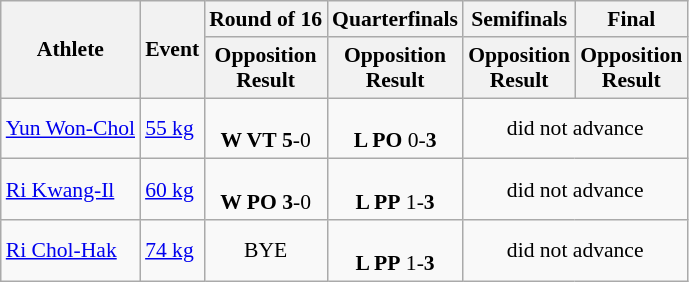<table class="wikitable" border="1" style="font-size:90%">
<tr>
<th rowspan=2>Athlete</th>
<th rowspan=2>Event</th>
<th>Round of 16</th>
<th>Quarterfinals</th>
<th>Semifinals</th>
<th>Final</th>
</tr>
<tr>
<th>Opposition<br>Result</th>
<th>Opposition<br>Result</th>
<th>Opposition<br>Result</th>
<th>Opposition<br>Result</th>
</tr>
<tr>
<td><a href='#'>Yun Won-Chol</a></td>
<td><a href='#'>55 kg</a></td>
<td align=center><br><strong>W VT</strong> <strong>5</strong>-0</td>
<td align=center><br><strong>L PO</strong> 0-<strong>3</strong></td>
<td align=center colspan="7">did not advance</td>
</tr>
<tr>
<td><a href='#'>Ri Kwang-Il</a></td>
<td><a href='#'>60 kg</a></td>
<td align=center><br><strong>W PO</strong> <strong>3</strong>-0</td>
<td align=center><br><strong>L PP</strong> 1-<strong>3</strong></td>
<td align=center colspan="7">did not advance</td>
</tr>
<tr>
<td><a href='#'>Ri Chol-Hak</a></td>
<td><a href='#'>74 kg</a></td>
<td align=center>BYE</td>
<td align=center><br><strong>L PP</strong> 1-<strong>3</strong></td>
<td align=center colspan="7">did not advance</td>
</tr>
</table>
